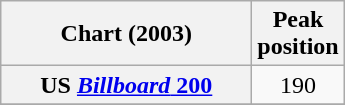<table class="wikitable plainrowheaders sortable" style="text-align:center;">
<tr>
<th scope="col" style="width:10em;">Chart (2003)</th>
<th scope="col">Peak<br>position</th>
</tr>
<tr>
<th scope="row">US <a href='#'><em>Billboard</em> 200</a></th>
<td>190</td>
</tr>
<tr>
</tr>
</table>
